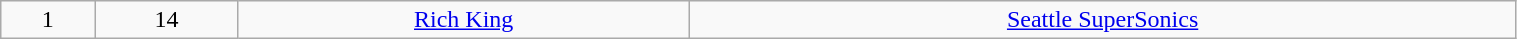<table class="wikitable" style="width:80%;">
<tr style="text-align:center;" bgcolor="">
<td>1</td>
<td>14</td>
<td><a href='#'>Rich King</a></td>
<td><a href='#'>Seattle SuperSonics</a></td>
</tr>
</table>
